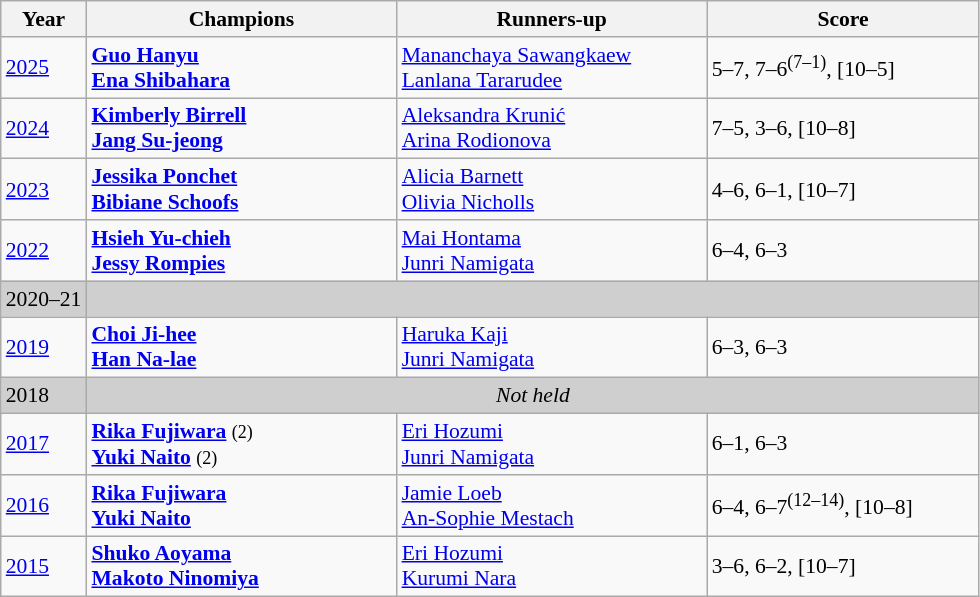<table class="wikitable" style="font-size:90%">
<tr>
<th>Year</th>
<th width="200">Champions</th>
<th width="200">Runners-up</th>
<th width="175">Score</th>
</tr>
<tr>
<td><a href='#'>2025</a></td>
<td> <strong><a href='#'>Guo Hanyu</a></strong> <br>  <strong><a href='#'>Ena Shibahara</a></strong></td>
<td> <a href='#'>Mananchaya Sawangkaew</a> <br>  <a href='#'>Lanlana Tararudee</a></td>
<td>5–7, 7–6<sup>(7–1)</sup>, [10–5]</td>
</tr>
<tr>
<td><a href='#'>2024</a></td>
<td> <strong><a href='#'>Kimberly Birrell</a></strong> <br>  <strong><a href='#'>Jang Su-jeong</a></strong></td>
<td> <a href='#'>Aleksandra Krunić</a> <br>  <a href='#'>Arina Rodionova</a></td>
<td>7–5, 3–6, [10–8]</td>
</tr>
<tr>
<td><a href='#'>2023</a></td>
<td> <strong><a href='#'>Jessika Ponchet</a></strong> <br>  <strong><a href='#'>Bibiane Schoofs</a></strong></td>
<td> <a href='#'>Alicia Barnett</a> <br>  <a href='#'>Olivia Nicholls</a></td>
<td>4–6, 6–1, [10–7]</td>
</tr>
<tr>
<td><a href='#'>2022</a></td>
<td> <strong><a href='#'>Hsieh Yu-chieh</a></strong> <br>  <strong><a href='#'>Jessy Rompies</a></strong></td>
<td> <a href='#'>Mai Hontama</a> <br>  <a href='#'>Junri Namigata</a></td>
<td>6–4, 6–3</td>
</tr>
<tr>
<td style="background:#cfcfcf">2020–21</td>
<td colspan=3 bgcolor="#cfcfcf"></td>
</tr>
<tr>
<td><a href='#'>2019</a></td>
<td> <strong><a href='#'>Choi Ji-hee</a></strong> <br>  <strong><a href='#'>Han Na-lae</a></strong></td>
<td> <a href='#'>Haruka Kaji</a> <br>  <a href='#'>Junri Namigata</a></td>
<td>6–3, 6–3</td>
</tr>
<tr>
<td style="background:#cfcfcf">2018</td>
<td colspan=3 align=center style="background:#cfcfcf"><em>Not held</em></td>
</tr>
<tr>
<td><a href='#'>2017</a></td>
<td> <strong><a href='#'>Rika Fujiwara</a></strong> <small>(2)</small> <br>  <strong><a href='#'>Yuki Naito</a></strong> <small>(2)</small></td>
<td> <a href='#'>Eri Hozumi</a> <br>  <a href='#'>Junri Namigata</a></td>
<td>6–1, 6–3</td>
</tr>
<tr>
<td><a href='#'>2016</a></td>
<td> <strong><a href='#'>Rika Fujiwara</a></strong> <br>  <strong><a href='#'>Yuki Naito</a></strong></td>
<td> <a href='#'>Jamie Loeb</a> <br>  <a href='#'>An-Sophie Mestach</a></td>
<td>6–4, 6–7<sup>(12–14)</sup>, [10–8]</td>
</tr>
<tr>
<td><a href='#'>2015</a></td>
<td> <strong><a href='#'>Shuko Aoyama</a></strong> <br>  <strong><a href='#'>Makoto Ninomiya</a></strong></td>
<td> <a href='#'>Eri Hozumi</a> <br>  <a href='#'>Kurumi Nara</a></td>
<td>3–6, 6–2, [10–7]</td>
</tr>
</table>
